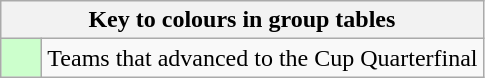<table class="wikitable" style="text-align: center;">
<tr>
<th colspan=2>Key to colours in group tables</th>
</tr>
<tr>
<td style="background:#cfc; width:20px;"></td>
<td align=left>Teams that advanced to the Cup Quarterfinal</td>
</tr>
</table>
